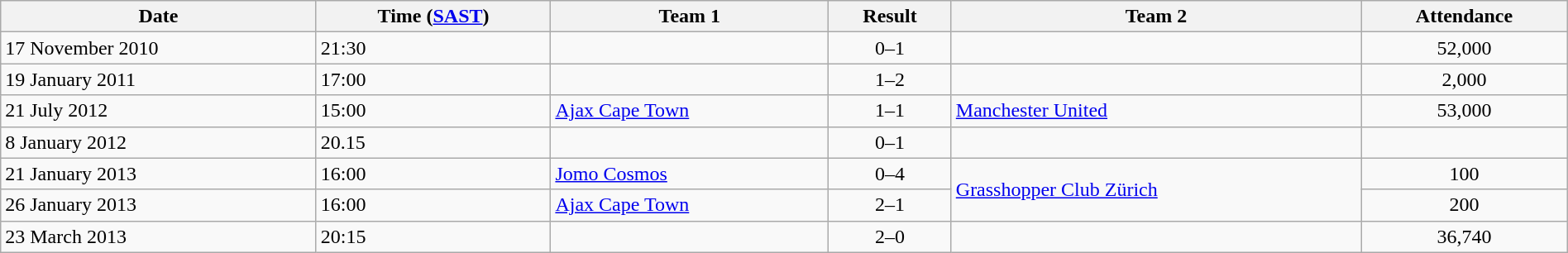<table class="sortable wikitable"  style="text-align:left; width:100%;">
<tr>
<th>Date</th>
<th>Time (<a href='#'>SAST</a>)</th>
<th>Team 1</th>
<th>Result</th>
<th>Team 2</th>
<th>Attendance</th>
</tr>
<tr>
<td>17 November 2010</td>
<td>21:30</td>
<td></td>
<td style="text-align:center;">0–1</td>
<td></td>
<td style="text-align:center;">52,000</td>
</tr>
<tr>
<td>19 January 2011</td>
<td>17:00</td>
<td></td>
<td style="text-align:center;">1–2</td>
<td></td>
<td style="text-align:center;">2,000</td>
</tr>
<tr>
<td>21 July 2012</td>
<td>15:00</td>
<td> <a href='#'>Ajax Cape Town</a></td>
<td style="text-align:center;">1–1</td>
<td> <a href='#'>Manchester United</a></td>
<td style="text-align:center;">53,000</td>
</tr>
<tr>
<td>8 January 2012</td>
<td>20.15</td>
<td></td>
<td style="text-align:center;">0–1</td>
<td></td>
<td style="text-align:center;"></td>
</tr>
<tr>
<td>21 January 2013</td>
<td>16:00</td>
<td> <a href='#'>Jomo Cosmos</a></td>
<td style="text-align:center;">0–4</td>
<td rowspan="2"> <a href='#'>Grasshopper Club Zürich</a></td>
<td style="text-align:center;">100</td>
</tr>
<tr>
<td>26 January 2013</td>
<td>16:00</td>
<td> <a href='#'>Ajax Cape Town</a></td>
<td style="text-align:center;">2–1</td>
<td style="text-align:center;">200</td>
</tr>
<tr>
<td>23 March 2013</td>
<td>20:15</td>
<td></td>
<td style="text-align:center;">2–0</td>
<td></td>
<td style="text-align:center;">36,740</td>
</tr>
</table>
